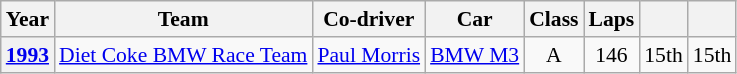<table class="wikitable" style="text-align:center; font-size:90%">
<tr>
<th>Year</th>
<th>Team</th>
<th>Co-driver</th>
<th>Car</th>
<th>Class</th>
<th>Laps</th>
<th></th>
<th></th>
</tr>
<tr>
<th><a href='#'>1993</a></th>
<td nowrap> <a href='#'>Diet Coke BMW Race Team</a></td>
<td nowrap> <a href='#'>Paul Morris</a></td>
<td nowrap><a href='#'>BMW M3</a></td>
<td>A</td>
<td>146</td>
<td>15th</td>
<td>15th</td>
</tr>
</table>
